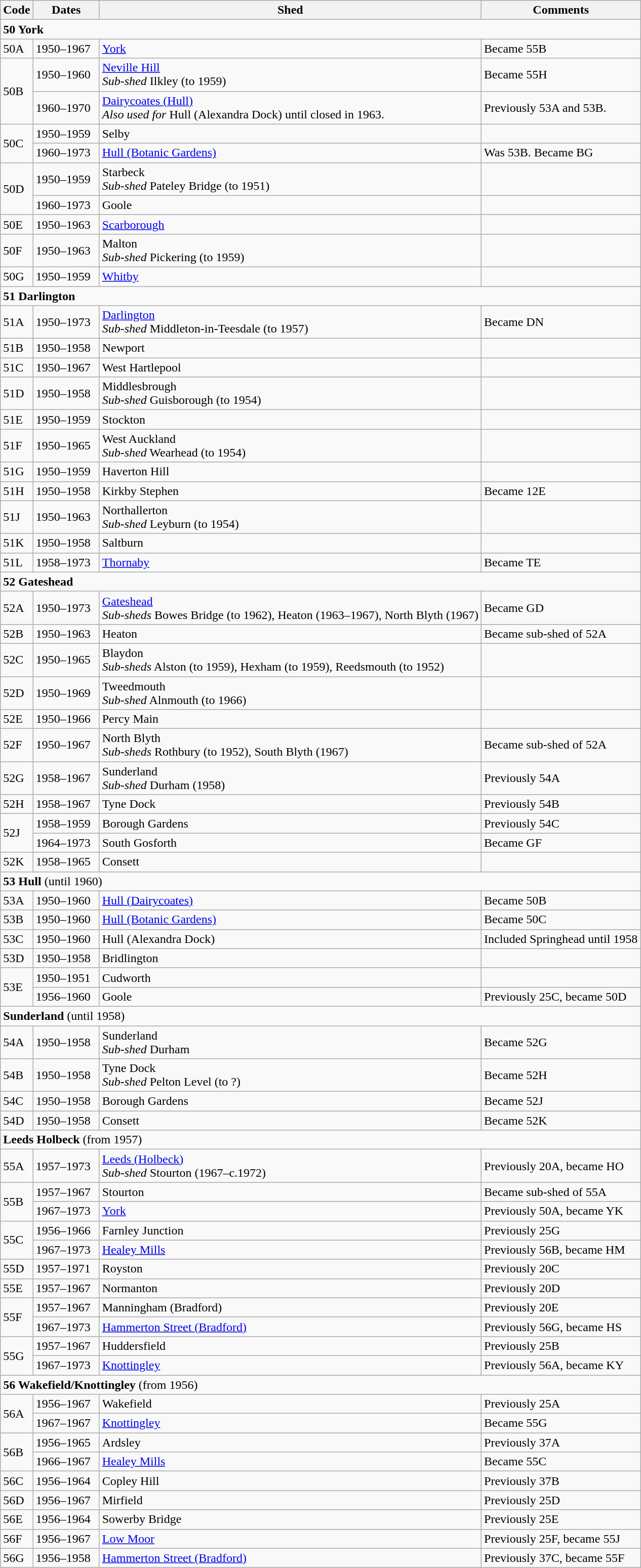<table class="wikitable" align="center">
<tr>
<th>Code</th>
<th width=80>Dates</th>
<th>Shed</th>
<th>Comments</th>
</tr>
<tr>
<td colspan=4><strong>50 York</strong></td>
</tr>
<tr>
<td>50A</td>
<td>1950–1967</td>
<td><a href='#'>York</a></td>
<td>Became 55B</td>
</tr>
<tr>
<td rowspan=2>50B</td>
<td>1950–1960</td>
<td><a href='#'>Neville Hill</a> <br><em>Sub-shed</em> Ilkley (to 1959)</td>
<td>Became 55H</td>
</tr>
<tr>
<td>1960–1970</td>
<td><a href='#'>Dairycoates (Hull)</a><br><em>Also used for</em> Hull (Alexandra Dock) until closed in 1963.</td>
<td>Previously 53A and 53B.</td>
</tr>
<tr>
<td rowspan=2>50C</td>
<td>1950–1959</td>
<td>Selby</td>
<td></td>
</tr>
<tr>
<td>1960–1973</td>
<td><a href='#'>Hull (Botanic Gardens)</a></td>
<td>Was 53B. Became BG</td>
</tr>
<tr>
<td rowspan=2>50D</td>
<td>1950–1959</td>
<td>Starbeck<br><em>Sub-shed</em> Pateley Bridge (to 1951)</td>
<td></td>
</tr>
<tr>
<td>1960–1973</td>
<td>Goole</td>
<td></td>
</tr>
<tr>
<td>50E</td>
<td>1950–1963</td>
<td><a href='#'>Scarborough</a></td>
<td></td>
</tr>
<tr>
<td>50F</td>
<td>1950–1963</td>
<td>Malton<br><em>Sub-shed</em> Pickering (to 1959)</td>
<td></td>
</tr>
<tr>
<td>50G</td>
<td>1950–1959</td>
<td><a href='#'>Whitby</a></td>
<td></td>
</tr>
<tr>
<td colspan=4><strong>51 Darlington</strong></td>
</tr>
<tr>
<td>51A</td>
<td>1950–1973</td>
<td><a href='#'>Darlington</a><br><em>Sub-shed</em> Middleton-in-Teesdale (to 1957)</td>
<td>Became DN</td>
</tr>
<tr>
<td>51B</td>
<td>1950–1958</td>
<td>Newport</td>
<td></td>
</tr>
<tr>
<td>51C</td>
<td>1950–1967</td>
<td>West Hartlepool</td>
<td></td>
</tr>
<tr>
<td>51D</td>
<td>1950–1958</td>
<td>Middlesbrough<br><em>Sub-shed</em> Guisborough (to 1954)</td>
<td></td>
</tr>
<tr>
<td>51E</td>
<td>1950–1959</td>
<td>Stockton</td>
<td></td>
</tr>
<tr>
<td>51F</td>
<td>1950–1965</td>
<td>West Auckland<br><em>Sub-shed</em> Wearhead (to 1954)</td>
<td></td>
</tr>
<tr>
<td>51G</td>
<td>1950–1959</td>
<td>Haverton Hill</td>
<td></td>
</tr>
<tr>
<td>51H</td>
<td>1950–1958</td>
<td>Kirkby Stephen</td>
<td>Became 12E</td>
</tr>
<tr>
<td>51J</td>
<td>1950–1963</td>
<td>Northallerton<br><em>Sub-shed</em> Leyburn (to 1954)</td>
<td></td>
</tr>
<tr>
<td>51K</td>
<td>1950–1958</td>
<td>Saltburn</td>
<td></td>
</tr>
<tr>
<td>51L</td>
<td>1958–1973</td>
<td><a href='#'>Thornaby</a></td>
<td>Became TE</td>
</tr>
<tr>
<td colspan=4><strong>52 Gateshead</strong></td>
</tr>
<tr>
<td>52A</td>
<td>1950–1973</td>
<td><a href='#'>Gateshead</a> <br><em>Sub-sheds</em> Bowes Bridge (to 1962), Heaton (1963–1967), North Blyth (1967)</td>
<td>Became GD</td>
</tr>
<tr>
<td>52B</td>
<td>1950–1963</td>
<td>Heaton</td>
<td>Became sub-shed of 52A</td>
</tr>
<tr>
<td>52C</td>
<td>1950–1965</td>
<td>Blaydon<br><em>Sub-sheds</em> Alston (to 1959), Hexham (to 1959), Reedsmouth (to 1952)</td>
<td></td>
</tr>
<tr>
<td>52D</td>
<td>1950–1969</td>
<td>Tweedmouth<br><em>Sub-shed</em> Alnmouth (to 1966)</td>
<td></td>
</tr>
<tr>
<td>52E</td>
<td>1950–1966</td>
<td>Percy Main</td>
<td></td>
</tr>
<tr>
<td>52F</td>
<td>1950–1967</td>
<td>North Blyth<br><em>Sub-sheds</em> Rothbury (to 1952), South Blyth (1967)</td>
<td>Became sub-shed of 52A</td>
</tr>
<tr>
<td>52G</td>
<td>1958–1967</td>
<td>Sunderland <br><em>Sub-shed</em> Durham (1958)</td>
<td>Previously 54A</td>
</tr>
<tr>
<td>52H</td>
<td>1958–1967</td>
<td>Tyne Dock</td>
<td>Previously 54B</td>
</tr>
<tr>
<td rowspan=2>52J</td>
<td>1958–1959</td>
<td>Borough Gardens</td>
<td>Previously 54C</td>
</tr>
<tr>
<td>1964–1973</td>
<td>South Gosforth</td>
<td>Became GF</td>
</tr>
<tr>
<td>52K</td>
<td>1958–1965</td>
<td>Consett</td>
<td></td>
</tr>
<tr>
<td colspan=4><strong>53 Hull</strong> (until 1960)</td>
</tr>
<tr>
<td>53A</td>
<td>1950–1960</td>
<td><a href='#'>Hull (Dairycoates)</a></td>
<td>Became 50B</td>
</tr>
<tr>
<td>53B</td>
<td>1950–1960</td>
<td><a href='#'>Hull (Botanic Gardens)</a></td>
<td>Became 50C</td>
</tr>
<tr>
<td>53C</td>
<td>1950–1960</td>
<td>Hull (Alexandra Dock)</td>
<td>Included Springhead until 1958</td>
</tr>
<tr>
<td>53D</td>
<td>1950–1958</td>
<td>Bridlington</td>
<td></td>
</tr>
<tr>
<td rowspan=2>53E</td>
<td>1950–1951</td>
<td>Cudworth</td>
<td></td>
</tr>
<tr>
<td>1956–1960</td>
<td>Goole</td>
<td>Previously 25C, became 50D</td>
</tr>
<tr>
<td colspan=4><strong>Sunderland</strong> (until 1958)</td>
</tr>
<tr>
<td>54A</td>
<td>1950–1958</td>
<td>Sunderland <br><em>Sub-shed</em> Durham</td>
<td>Became 52G</td>
</tr>
<tr>
<td>54B</td>
<td>1950–1958</td>
<td>Tyne Dock<br><em>Sub-shed</em> Pelton Level (to ?)</td>
<td>Became 52H</td>
</tr>
<tr>
<td>54C</td>
<td>1950–1958</td>
<td>Borough Gardens</td>
<td>Became 52J</td>
</tr>
<tr>
<td>54D</td>
<td>1950–1958</td>
<td>Consett</td>
<td>Became 52K</td>
</tr>
<tr>
<td colspan=4><strong>Leeds Holbeck</strong> (from 1957)</td>
</tr>
<tr>
<td>55A</td>
<td>1957–1973</td>
<td><a href='#'>Leeds (Holbeck)</a><br><em>Sub-shed</em> Stourton (1967–c.1972)</td>
<td>Previously 20A, became HO</td>
</tr>
<tr>
<td rowspan=2>55B</td>
<td>1957–1967</td>
<td>Stourton</td>
<td>Became sub-shed of 55A</td>
</tr>
<tr>
<td>1967–1973</td>
<td><a href='#'>York</a></td>
<td>Previously 50A, became YK</td>
</tr>
<tr>
<td rowspan=2>55C</td>
<td>1956–1966</td>
<td>Farnley Junction</td>
<td>Previously 25G</td>
</tr>
<tr>
<td>1967–1973</td>
<td><a href='#'>Healey Mills</a></td>
<td>Previously 56B, became HM</td>
</tr>
<tr>
<td>55D</td>
<td>1957–1971</td>
<td>Royston</td>
<td>Previously 20C</td>
</tr>
<tr>
<td>55E</td>
<td>1957–1967</td>
<td>Normanton</td>
<td>Previously 20D</td>
</tr>
<tr>
<td rowspan=2>55F</td>
<td>1957–1967</td>
<td>Manningham (Bradford)</td>
<td>Previously 20E</td>
</tr>
<tr>
<td>1967–1973</td>
<td><a href='#'>Hammerton Street (Bradford)</a></td>
<td>Previously 56G, became HS</td>
</tr>
<tr>
<td rowspan=2>55G</td>
<td>1957–1967</td>
<td>Huddersfield</td>
<td>Previously 25B</td>
</tr>
<tr>
<td>1967–1973</td>
<td><a href='#'>Knottingley</a></td>
<td>Previously 56A, became KY</td>
</tr>
<tr>
<td colspan=4><strong>56 Wakefield/Knottingley</strong> (from 1956)</td>
</tr>
<tr>
<td rowspan=2>56A</td>
<td>1956–1967</td>
<td>Wakefield</td>
<td>Previously 25A</td>
</tr>
<tr>
<td>1967–1967</td>
<td><a href='#'>Knottingley</a></td>
<td>Became 55G</td>
</tr>
<tr>
<td rowspan=2>56B</td>
<td>1956–1965</td>
<td>Ardsley</td>
<td>Previously 37A</td>
</tr>
<tr>
<td>1966–1967</td>
<td><a href='#'>Healey Mills</a></td>
<td>Became 55C</td>
</tr>
<tr>
<td>56C</td>
<td>1956–1964</td>
<td>Copley Hill</td>
<td>Previously 37B</td>
</tr>
<tr>
<td>56D</td>
<td>1956–1967</td>
<td>Mirfield</td>
<td>Previously 25D</td>
</tr>
<tr>
<td>56E</td>
<td>1956–1964</td>
<td>Sowerby Bridge</td>
<td>Previously 25E</td>
</tr>
<tr>
<td>56F</td>
<td>1956–1967</td>
<td><a href='#'>Low Moor</a></td>
<td>Previously 25F, became 55J</td>
</tr>
<tr>
<td>56G</td>
<td>1956–1958</td>
<td><a href='#'>Hammerton Street (Bradford)</a></td>
<td>Previously 37C, became 55F</td>
</tr>
</table>
